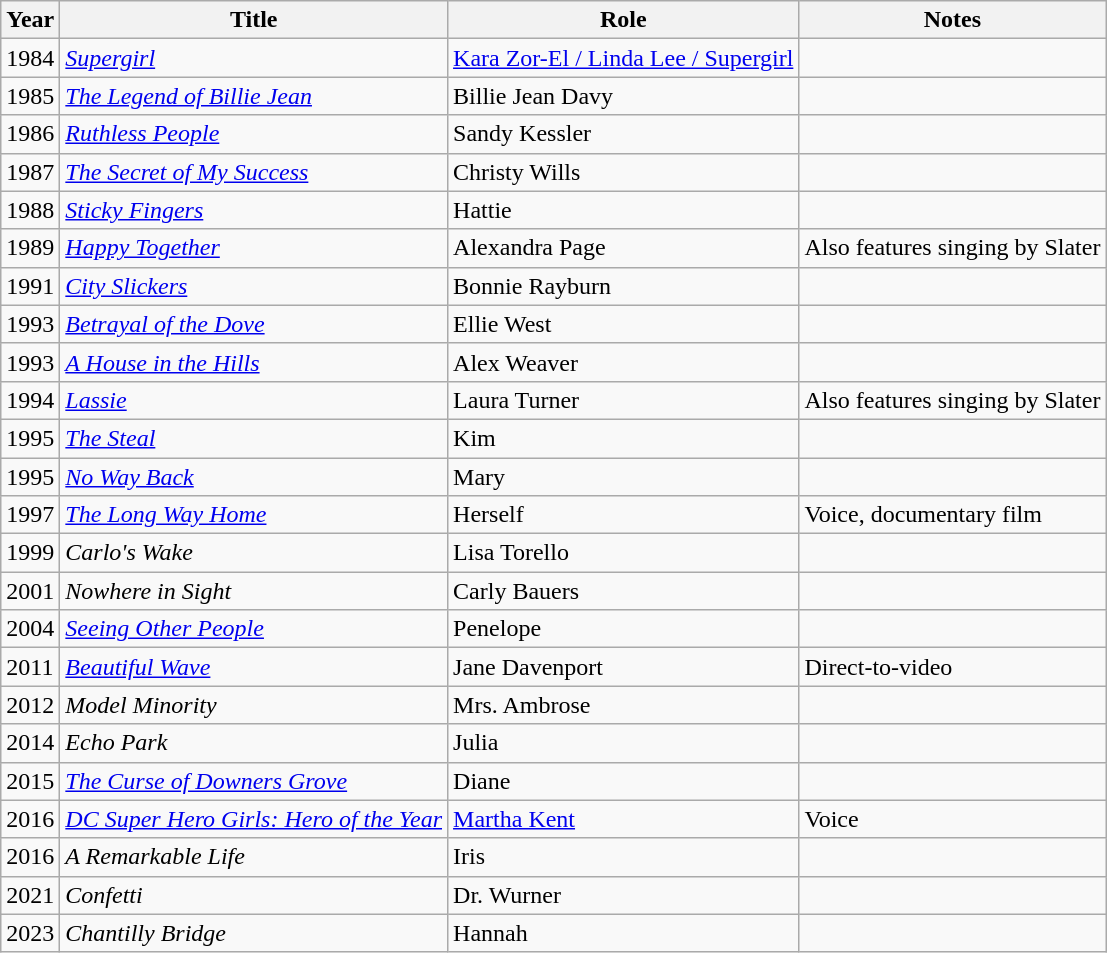<table class="wikitable sortable">
<tr>
<th scope="col">Year</th>
<th scope="col">Title</th>
<th scope="col">Role</th>
<th scope="col" class="unsortable">Notes</th>
</tr>
<tr>
<td>1984</td>
<td><em><a href='#'>Supergirl</a></em></td>
<td><a href='#'>Kara Zor-El / Linda Lee / Supergirl</a></td>
<td></td>
</tr>
<tr>
<td>1985</td>
<td><em><a href='#'>The Legend of Billie Jean</a></em></td>
<td>Billie Jean Davy</td>
<td></td>
</tr>
<tr>
<td>1986</td>
<td><em><a href='#'>Ruthless People</a></em></td>
<td>Sandy Kessler</td>
<td></td>
</tr>
<tr>
<td>1987</td>
<td><em><a href='#'>The Secret of My Success</a></em></td>
<td>Christy Wills</td>
<td></td>
</tr>
<tr>
<td>1988</td>
<td><em><a href='#'>Sticky Fingers</a></em></td>
<td>Hattie</td>
<td></td>
</tr>
<tr>
<td>1989</td>
<td><em><a href='#'>Happy Together</a></em></td>
<td>Alexandra Page</td>
<td>Also features singing by Slater</td>
</tr>
<tr>
<td>1991</td>
<td><em><a href='#'>City Slickers</a></em></td>
<td>Bonnie Rayburn</td>
<td></td>
</tr>
<tr>
<td>1993</td>
<td><em><a href='#'>Betrayal of the Dove</a></em></td>
<td>Ellie West</td>
<td></td>
</tr>
<tr>
<td>1993</td>
<td><em><a href='#'>A House in the Hills</a></em></td>
<td>Alex Weaver</td>
<td></td>
</tr>
<tr>
<td>1994</td>
<td><em><a href='#'>Lassie</a></em></td>
<td>Laura Turner</td>
<td>Also features singing by Slater</td>
</tr>
<tr>
<td>1995</td>
<td><em><a href='#'>The Steal</a></em></td>
<td>Kim</td>
<td></td>
</tr>
<tr>
<td>1995</td>
<td><em><a href='#'>No Way Back</a></em></td>
<td>Mary</td>
<td></td>
</tr>
<tr>
<td>1997</td>
<td><em><a href='#'>The Long Way Home</a></em></td>
<td>Herself</td>
<td>Voice, documentary film</td>
</tr>
<tr>
<td>1999</td>
<td><em>Carlo's Wake</em></td>
<td>Lisa Torello</td>
<td></td>
</tr>
<tr>
<td>2001</td>
<td><em>Nowhere in Sight</em></td>
<td>Carly Bauers</td>
<td></td>
</tr>
<tr>
<td>2004</td>
<td><em><a href='#'>Seeing Other People</a></em></td>
<td>Penelope</td>
<td></td>
</tr>
<tr>
<td>2011</td>
<td><em><a href='#'>Beautiful Wave</a></em></td>
<td>Jane Davenport</td>
<td>Direct-to-video</td>
</tr>
<tr>
<td>2012</td>
<td><em>Model Minority</em></td>
<td>Mrs. Ambrose</td>
<td></td>
</tr>
<tr>
<td>2014</td>
<td><em>Echo Park</em></td>
<td>Julia</td>
<td></td>
</tr>
<tr>
<td>2015</td>
<td><em><a href='#'>The Curse of Downers Grove</a></em></td>
<td>Diane</td>
<td></td>
</tr>
<tr>
<td>2016</td>
<td><em><a href='#'>DC Super Hero Girls: Hero of the Year</a></em></td>
<td><a href='#'>Martha Kent</a></td>
<td>Voice</td>
</tr>
<tr>
<td>2016</td>
<td><em>A Remarkable Life</em></td>
<td>Iris</td>
<td></td>
</tr>
<tr>
<td>2021</td>
<td><em>Confetti</em></td>
<td>Dr. Wurner</td>
<td></td>
</tr>
<tr>
<td>2023</td>
<td><em>Chantilly Bridge</em></td>
<td>Hannah</td>
<td><br></td>
</tr>
</table>
